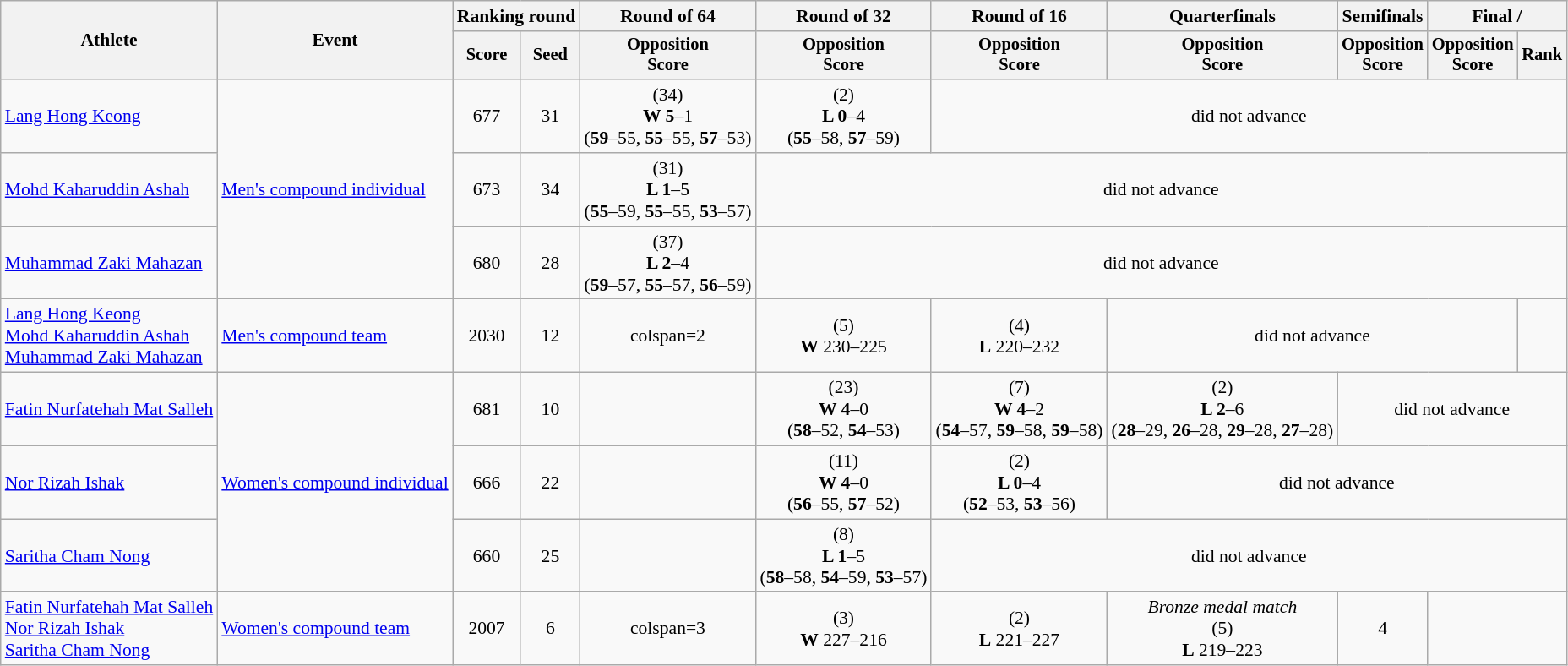<table class="wikitable" style="font-size:90%">
<tr>
<th rowspan="2">Athlete</th>
<th rowspan="2">Event</th>
<th colspan="2">Ranking round</th>
<th>Round of 64</th>
<th>Round of 32</th>
<th>Round of 16</th>
<th>Quarterfinals</th>
<th>Semifinals</th>
<th colspan="2">Final / </th>
</tr>
<tr style="font-size:95%">
<th>Score</th>
<th>Seed</th>
<th>Opposition<br>Score</th>
<th>Opposition<br>Score</th>
<th>Opposition<br>Score</th>
<th>Opposition<br>Score</th>
<th>Opposition<br>Score</th>
<th>Opposition<br>Score</th>
<th>Rank</th>
</tr>
<tr align=center>
<td align=left><a href='#'>Lang Hong Keong</a></td>
<td align=left rowspan=3><a href='#'>Men's compound individual</a></td>
<td>677</td>
<td>31</td>
<td> (34)<br><strong>W 5</strong>–1<br>(<strong>59</strong>–55, <strong>55</strong>–55, <strong>57</strong>–53)</td>
<td> (2)<br><strong>L 0</strong>–4<br>(<strong>55</strong>–58, <strong>57</strong>–59)</td>
<td colspan=5>did not advance</td>
</tr>
<tr align=center>
<td align=left><a href='#'>Mohd Kaharuddin Ashah</a></td>
<td>673</td>
<td>34</td>
<td> (31)<br><strong>L 1</strong>–5<br>(<strong>55</strong>–59, <strong>55</strong>–55, <strong>53</strong>–57)</td>
<td colspan=6>did not advance</td>
</tr>
<tr align=center>
<td align=left><a href='#'>Muhammad Zaki Mahazan</a></td>
<td>680</td>
<td>28</td>
<td> (37)<br><strong>L 2</strong>–4<br>(<strong>59</strong>–57, <strong>55</strong>–57, <strong>56</strong>–59)</td>
<td colspan=6>did not advance</td>
</tr>
<tr align=center>
<td align=left><a href='#'>Lang Hong Keong</a><br><a href='#'>Mohd Kaharuddin Ashah</a><br><a href='#'>Muhammad Zaki Mahazan</a></td>
<td align=left><a href='#'>Men's compound team</a></td>
<td>2030</td>
<td>12</td>
<td>colspan=2 </td>
<td> (5)<br><strong>W</strong> 230–225</td>
<td> (4)<br><strong>L</strong> 220–232</td>
<td colspan=3>did not advance</td>
</tr>
<tr align=center>
<td align=left><a href='#'>Fatin Nurfatehah Mat Salleh</a></td>
<td align=left rowspan=3><a href='#'>Women's compound individual</a></td>
<td>681</td>
<td>10</td>
<td></td>
<td> (23)<br><strong>W 4</strong>–0<br>(<strong>58</strong>–52, <strong>54</strong>–53)</td>
<td> (7)<br><strong>W 4</strong>–2<br>(<strong>54</strong>–57, <strong>59</strong>–58, <strong>59</strong>–58)</td>
<td> (2)<br><strong>L 2</strong>–6<br>(<strong>28</strong>–29, <strong>26</strong>–28, <strong>29</strong>–28, <strong>27</strong>–28)</td>
<td colspan=3>did not advance</td>
</tr>
<tr align=center>
<td align=left><a href='#'>Nor Rizah Ishak</a></td>
<td>666</td>
<td>22</td>
<td></td>
<td> (11)<br><strong>W 4</strong>–0<br>(<strong>56</strong>–55, <strong>57</strong>–52)</td>
<td> (2)<br><strong>L 0</strong>–4<br>(<strong>52</strong>–53, <strong>53</strong>–56)</td>
<td colspan=4>did not advance</td>
</tr>
<tr align=center>
<td align=left><a href='#'>Saritha Cham Nong</a></td>
<td>660</td>
<td>25</td>
<td></td>
<td> (8)<br><strong>L 1</strong>–5<br>(<strong>58</strong>–58, <strong>54</strong>–59, <strong>53</strong>–57)</td>
<td colspan=5>did not advance</td>
</tr>
<tr align=center>
<td align=left><a href='#'>Fatin Nurfatehah Mat Salleh</a><br><a href='#'>Nor Rizah Ishak</a><br><a href='#'>Saritha Cham Nong</a></td>
<td align=left><a href='#'>Women's compound team</a></td>
<td>2007</td>
<td>6</td>
<td>colspan=3 </td>
<td> (3)<br><strong>W</strong> 227–216</td>
<td> (2)<br><strong>L</strong> 221–227</td>
<td><em>Bronze medal match</em><br> (5)<br><strong>L</strong> 219–223</td>
<td>4</td>
</tr>
</table>
